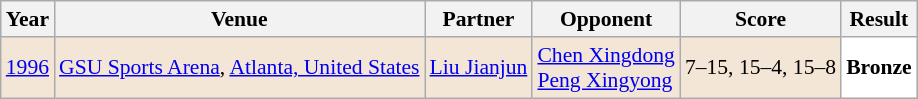<table class="sortable wikitable" style="font-size: 90%;">
<tr>
<th>Year</th>
<th>Venue</th>
<th>Partner</th>
<th>Opponent</th>
<th>Score</th>
<th>Result</th>
</tr>
<tr style="background:#F3E6D7">
<td align="center"><a href='#'>1996</a></td>
<td align="left"><a href='#'>GSU Sports Arena</a>, <a href='#'>Atlanta, United States</a></td>
<td align="left"> <a href='#'>Liu Jianjun</a></td>
<td align="left"> <a href='#'>Chen Xingdong</a> <br>  <a href='#'>Peng Xingyong</a></td>
<td align="left">7–15, 15–4, 15–8</td>
<td style="text-align:left; background:white"> <strong>Bronze</strong></td>
</tr>
</table>
